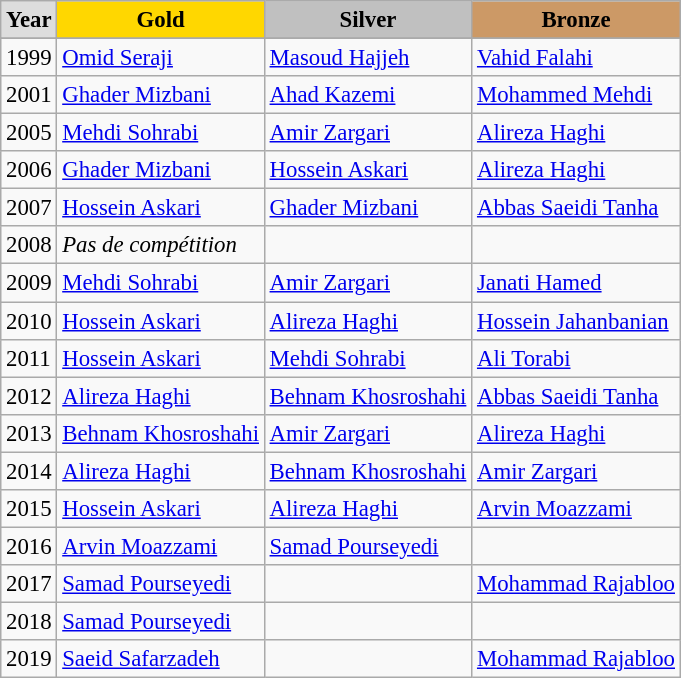<table class="wikitable sortable" style="font-size:95%">
<tr style="text-align:center; background:#e4e4e4; font-weight:bold;">
<td style="background:#ddd; ">Year</td>
<td style="background:gold; ">Gold</td>
<td style="background:silver; ">Silver</td>
<td style="background:#c96; ">Bronze</td>
</tr>
<tr style="background:#efefef;">
</tr>
<tr>
<td>1999</td>
<td><a href='#'>Omid Seraji</a></td>
<td><a href='#'>Masoud Hajjeh</a></td>
<td><a href='#'>Vahid Falahi</a></td>
</tr>
<tr>
<td>2001</td>
<td><a href='#'>Ghader Mizbani</a></td>
<td><a href='#'>Ahad Kazemi</a></td>
<td><a href='#'>Mohammed Mehdi</a></td>
</tr>
<tr>
<td>2005</td>
<td><a href='#'>Mehdi Sohrabi</a></td>
<td><a href='#'>Amir Zargari</a></td>
<td><a href='#'>Alireza Haghi</a></td>
</tr>
<tr>
<td>2006</td>
<td><a href='#'>Ghader Mizbani</a></td>
<td><a href='#'>Hossein Askari</a></td>
<td><a href='#'>Alireza Haghi</a></td>
</tr>
<tr>
<td>2007</td>
<td><a href='#'>Hossein Askari</a></td>
<td><a href='#'>Ghader Mizbani</a></td>
<td><a href='#'>Abbas Saeidi Tanha</a></td>
</tr>
<tr>
<td>2008</td>
<td><em>Pas de compétition</em></td>
<td></td>
<td></td>
</tr>
<tr>
<td>2009</td>
<td><a href='#'>Mehdi Sohrabi</a></td>
<td><a href='#'>Amir Zargari</a></td>
<td><a href='#'>Janati Hamed</a></td>
</tr>
<tr>
<td>2010</td>
<td><a href='#'>Hossein Askari</a></td>
<td><a href='#'>Alireza Haghi</a></td>
<td><a href='#'>Hossein Jahanbanian</a></td>
</tr>
<tr>
<td>2011</td>
<td><a href='#'>Hossein Askari</a></td>
<td><a href='#'>Mehdi Sohrabi</a></td>
<td><a href='#'>Ali Torabi</a></td>
</tr>
<tr>
<td>2012</td>
<td><a href='#'>Alireza Haghi</a></td>
<td><a href='#'>Behnam Khosroshahi</a></td>
<td><a href='#'>Abbas Saeidi Tanha</a></td>
</tr>
<tr>
<td>2013</td>
<td><a href='#'>Behnam Khosroshahi</a></td>
<td><a href='#'>Amir Zargari</a></td>
<td><a href='#'>Alireza Haghi</a></td>
</tr>
<tr>
<td>2014</td>
<td><a href='#'>Alireza Haghi</a></td>
<td><a href='#'>Behnam Khosroshahi</a></td>
<td><a href='#'>Amir Zargari</a></td>
</tr>
<tr>
<td>2015</td>
<td><a href='#'>Hossein Askari</a></td>
<td><a href='#'>Alireza Haghi</a></td>
<td><a href='#'>Arvin Moazzami</a></td>
</tr>
<tr>
<td>2016</td>
<td><a href='#'>Arvin Moazzami</a></td>
<td><a href='#'>Samad Pourseyedi</a></td>
<td></td>
</tr>
<tr>
<td>2017</td>
<td><a href='#'>Samad Pourseyedi</a></td>
<td></td>
<td><a href='#'>Mohammad Rajabloo</a></td>
</tr>
<tr>
<td>2018</td>
<td><a href='#'>Samad Pourseyedi</a></td>
<td></td>
<td></td>
</tr>
<tr>
<td>2019</td>
<td><a href='#'>Saeid Safarzadeh</a></td>
<td></td>
<td><a href='#'>Mohammad Rajabloo</a></td>
</tr>
</table>
